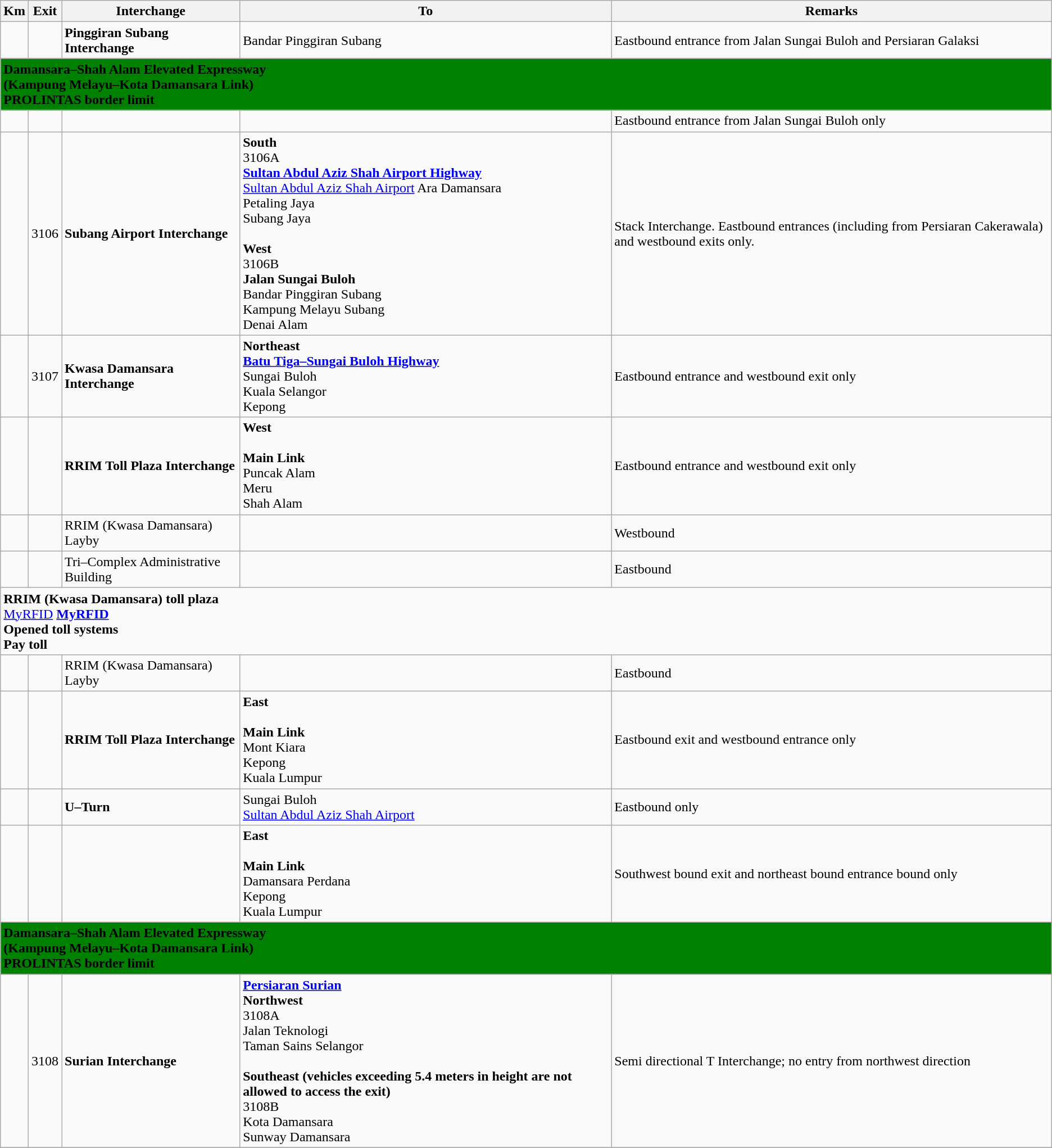<table class=wikitable>
<tr>
<th>Km</th>
<th>Exit</th>
<th>Interchange</th>
<th>To</th>
<th>Remarks</th>
</tr>
<tr>
<td></td>
<td></td>
<td><strong>Pinggiran Subang Interchange</strong></td>
<td>Bandar Pinggiran Subang</td>
<td>Eastbound entrance from Jalan Sungai Buloh and Persiaran Galaksi</td>
</tr>
<tr>
<td style="width:600px" colspan="6" style="text-align:center" bgcolor="green"><strong><span> Damansara–Shah Alam Elevated Expressway<br>(Kampung Melayu–Kota Damansara Link)<br>PROLINTAS border limit</span></strong></td>
</tr>
<tr>
<td></td>
<td></td>
<td></td>
<td></td>
<td>Eastbound entrance from Jalan Sungai Buloh only</td>
</tr>
<tr>
<td></td>
<td>3106</td>
<td><strong>Subang Airport Interchange</strong></td>
<td><strong>South</strong><br>3106A<br> <strong><a href='#'>Sultan Abdul Aziz Shah Airport Highway</a></strong><br><a href='#'>Sultan Abdul Aziz Shah Airport</a> Ara Damansara<br>Petaling Jaya<br>Subang Jaya<br><br><strong>West</strong><br>3106B<br> <strong>Jalan Sungai Buloh</strong><br>Bandar Pinggiran Subang<br>Kampung Melayu Subang<br>Denai Alam</td>
<td>Stack Interchange. Eastbound entrances (including from Persiaran Cakerawala) and westbound exits only.</td>
</tr>
<tr>
<td></td>
<td>3107</td>
<td><strong>Kwasa Damansara Interchange</strong></td>
<td><strong>Northeast</strong><br> <strong><a href='#'>Batu Tiga–Sungai Buloh Highway</a></strong><br>Sungai Buloh<br>Kuala Selangor<br>Kepong</td>
<td>Eastbound entrance and westbound exit only</td>
</tr>
<tr>
<td></td>
<td></td>
<td><strong>RRIM Toll Plaza Interchange</strong></td>
<td><strong>West</strong><br><strong></strong><br><strong>Main Link</strong><br>Puncak Alam<br>Meru<br>Shah Alam</td>
<td>Eastbound entrance and westbound exit only</td>
</tr>
<tr>
<td></td>
<td></td>
<td> RRIM (Kwasa Damansara) Layby</td>
<td>   </td>
<td>Westbound</td>
</tr>
<tr>
<td></td>
<td></td>
<td>Tri–Complex Administrative Building</td>
<td></td>
<td>Eastbound</td>
</tr>
<tr>
<td style="width:600px" colspan="6" style="text-align:center; background:green;"><strong><span>RRIM (Kwasa Damansara) toll plaza<br></span></strong><a href='#'><span>My</span><span>RFID</span></a> <strong><span>  <a href='#'><span>My</span><span>RFID</span></a>  <br>Opened toll systems<br>Pay toll<br></span></strong></td>
</tr>
<tr>
<td></td>
<td></td>
<td> RRIM (Kwasa Damansara) Layby</td>
<td>   </td>
<td>Eastbound</td>
</tr>
<tr>
<td></td>
<td></td>
<td><strong>RRIM Toll Plaza Interchange</strong></td>
<td><strong>East</strong><br><strong></strong><br><strong>Main Link</strong><br>Mont Kiara<br>Kepong<br>Kuala Lumpur</td>
<td>Eastbound exit and westbound entrance only</td>
</tr>
<tr>
<td></td>
<td></td>
<td><strong>U–Turn</strong></td>
<td>Sungai Buloh<br><a href='#'>Sultan Abdul Aziz Shah Airport</a> </td>
<td>Eastbound only</td>
</tr>
<tr>
<td></td>
<td></td>
<td></td>
<td><strong>East</strong><br><strong></strong><br><strong>Main Link</strong><br>Damansara Perdana<br>Kepong<br>Kuala Lumpur</td>
<td>Southwest bound exit and northeast bound entrance bound only</td>
</tr>
<tr>
<td style="width:600px" colspan="6" style="text-align:center" bgcolor="green"><strong><span> Damansara–Shah Alam Elevated Expressway<br>(Kampung Melayu–Kota Damansara Link)<br>PROLINTAS border limit</span></strong></td>
</tr>
<tr>
<td></td>
<td>3108</td>
<td><strong>Surian Interchange</strong></td>
<td><strong><a href='#'>Persiaran Surian</a></strong><br><strong>Northwest</strong><br>3108A<br>Jalan Teknologi<br>Taman Sains Selangor<br><br><strong>Southeast (vehicles exceeding 5.4 meters in height are not allowed to access the exit)</strong><br>3108B<br>Kota Damansara<br>Sunway Damansara</td>
<td>Semi directional T Interchange; no entry from northwest direction</td>
</tr>
<tr>
</tr>
</table>
